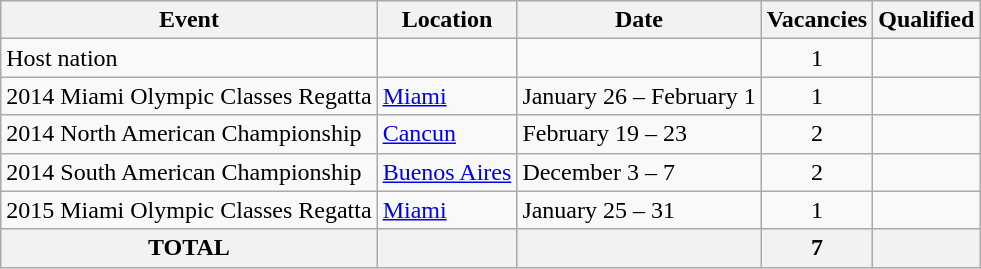<table class="wikitable">
<tr>
<th>Event</th>
<th>Location</th>
<th>Date</th>
<th>Vacancies</th>
<th>Qualified</th>
</tr>
<tr>
<td>Host nation</td>
<td></td>
<td></td>
<td align="center">1</td>
<td></td>
</tr>
<tr>
<td>2014 Miami Olympic Classes Regatta</td>
<td> <a href='#'>Miami</a></td>
<td>January 26 – February 1</td>
<td align="center">1</td>
<td></td>
</tr>
<tr>
<td>2014 North American Championship</td>
<td> <a href='#'>Cancun</a></td>
<td>February 19 – 23</td>
<td align="center">2</td>
<td><br></td>
</tr>
<tr>
<td>2014 South American Championship</td>
<td> <a href='#'>Buenos Aires</a></td>
<td>December 3 – 7</td>
<td align="center">2</td>
<td><br></td>
</tr>
<tr>
<td>2015 Miami Olympic Classes Regatta</td>
<td> <a href='#'>Miami</a></td>
<td>January 25 – 31</td>
<td align="center">1</td>
<td></td>
</tr>
<tr>
<th>TOTAL</th>
<th></th>
<th></th>
<th>7</th>
<th></th>
</tr>
</table>
